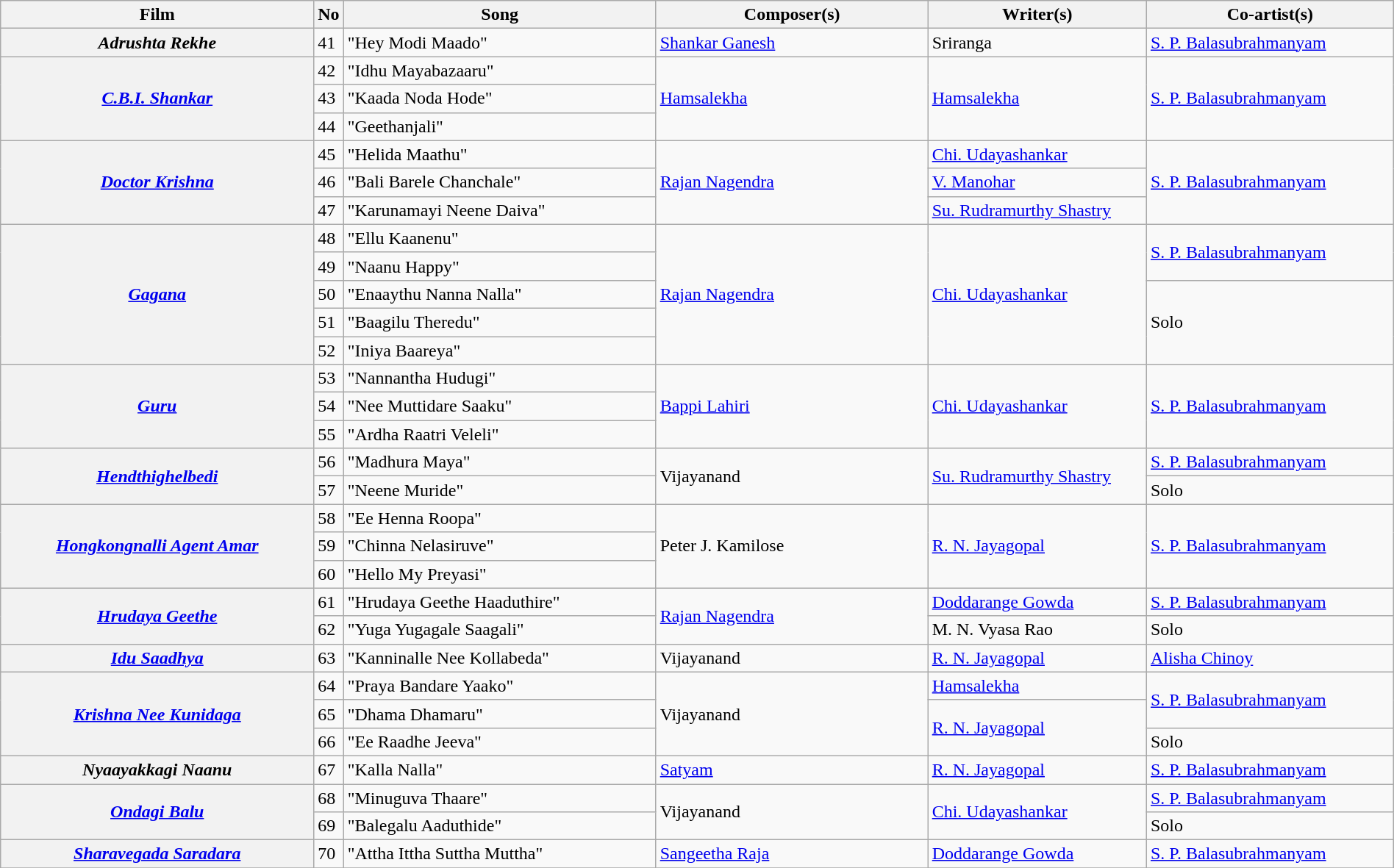<table class="wikitable plainrowheaders" width="100%" textcolor:#000;">
<tr>
<th scope="col" width=23%><strong>Film</strong></th>
<th><strong>No</strong></th>
<th scope="col" width=23%><strong>Song</strong></th>
<th scope="col" width=20%><strong>Composer(s)</strong></th>
<th scope="col" width=16%><strong>Writer(s)</strong></th>
<th scope="col" width=18%><strong>Co-artist(s)</strong></th>
</tr>
<tr>
<th><em>Adrushta Rekhe</em></th>
<td>41</td>
<td>"Hey Modi Maado"</td>
<td><a href='#'>Shankar Ganesh</a></td>
<td>Sriranga</td>
<td><a href='#'>S. P. Balasubrahmanyam</a></td>
</tr>
<tr>
<th rowspan="3"><em><a href='#'>C.B.I. Shankar</a></em></th>
<td>42</td>
<td>"Idhu Mayabazaaru"</td>
<td rowspan="3"><a href='#'>Hamsalekha</a></td>
<td rowspan="3"><a href='#'>Hamsalekha</a></td>
<td rowspan="3"><a href='#'>S. P. Balasubrahmanyam</a></td>
</tr>
<tr>
<td>43</td>
<td>"Kaada Noda Hode"</td>
</tr>
<tr>
<td>44</td>
<td>"Geethanjali"</td>
</tr>
<tr>
<th rowspan="3"><em><a href='#'>Doctor Krishna</a></em></th>
<td>45</td>
<td>"Helida Maathu"</td>
<td rowspan="3"><a href='#'>Rajan Nagendra</a></td>
<td><a href='#'>Chi. Udayashankar</a></td>
<td rowspan="3"><a href='#'>S. P. Balasubrahmanyam</a></td>
</tr>
<tr>
<td>46</td>
<td>"Bali Barele Chanchale"</td>
<td><a href='#'>V. Manohar</a></td>
</tr>
<tr>
<td>47</td>
<td>"Karunamayi Neene Daiva"</td>
<td><a href='#'>Su. Rudramurthy Shastry</a></td>
</tr>
<tr>
<th rowspan="5"><em><a href='#'>Gagana</a></em></th>
<td>48</td>
<td>"Ellu Kaanenu"</td>
<td rowspan="5"><a href='#'>Rajan Nagendra</a></td>
<td rowspan="5"><a href='#'>Chi. Udayashankar</a></td>
<td rowspan="2"><a href='#'>S. P. Balasubrahmanyam</a></td>
</tr>
<tr>
<td>49</td>
<td>"Naanu Happy"</td>
</tr>
<tr>
<td>50</td>
<td>"Enaaythu Nanna Nalla"</td>
<td rowspan="3">Solo</td>
</tr>
<tr>
<td>51</td>
<td>"Baagilu Theredu"</td>
</tr>
<tr>
<td>52</td>
<td>"Iniya Baareya"</td>
</tr>
<tr>
<th rowspan="3"><em><a href='#'>Guru</a></em></th>
<td>53</td>
<td>"Nannantha Hudugi"</td>
<td rowspan="3"><a href='#'>Bappi Lahiri</a></td>
<td rowspan="3"><a href='#'>Chi. Udayashankar</a></td>
<td rowspan="3"><a href='#'>S. P. Balasubrahmanyam</a></td>
</tr>
<tr>
<td>54</td>
<td>"Nee Muttidare Saaku"</td>
</tr>
<tr>
<td>55</td>
<td>"Ardha Raatri Veleli"</td>
</tr>
<tr>
<th rowspan="2"><em><a href='#'>Hendthighelbedi</a></em></th>
<td>56</td>
<td>"Madhura Maya"</td>
<td rowspan="2">Vijayanand</td>
<td rowspan="2"><a href='#'>Su. Rudramurthy Shastry</a></td>
<td><a href='#'>S. P. Balasubrahmanyam</a></td>
</tr>
<tr>
<td>57</td>
<td>"Neene Muride"</td>
<td>Solo</td>
</tr>
<tr>
<th rowspan="3"><em><a href='#'>Hongkongnalli Agent Amar</a></em></th>
<td>58</td>
<td>"Ee Henna Roopa"</td>
<td rowspan="3">Peter J. Kamilose</td>
<td rowspan="3"><a href='#'>R. N. Jayagopal</a></td>
<td rowspan="3"><a href='#'>S. P. Balasubrahmanyam</a></td>
</tr>
<tr>
<td>59</td>
<td>"Chinna Nelasiruve"</td>
</tr>
<tr>
<td>60</td>
<td>"Hello My Preyasi"</td>
</tr>
<tr>
<th rowspan="2"><em><a href='#'>Hrudaya Geethe</a></em></th>
<td>61</td>
<td>"Hrudaya Geethe Haaduthire"</td>
<td rowspan="2"><a href='#'>Rajan Nagendra</a></td>
<td><a href='#'>Doddarange Gowda</a></td>
<td><a href='#'>S. P. Balasubrahmanyam</a></td>
</tr>
<tr>
<td>62</td>
<td>"Yuga Yugagale Saagali"</td>
<td>M. N. Vyasa Rao</td>
<td>Solo</td>
</tr>
<tr>
<th><em><a href='#'>Idu Saadhya</a></em></th>
<td>63</td>
<td>"Kanninalle Nee Kollabeda"</td>
<td>Vijayanand</td>
<td><a href='#'>R. N. Jayagopal</a></td>
<td><a href='#'>Alisha Chinoy</a></td>
</tr>
<tr>
<th rowspan="3"><em><a href='#'>Krishna Nee Kunidaga</a></em></th>
<td>64</td>
<td>"Praya Bandare Yaako"</td>
<td rowspan="3">Vijayanand</td>
<td><a href='#'>Hamsalekha</a></td>
<td rowspan="2"><a href='#'>S. P. Balasubrahmanyam</a></td>
</tr>
<tr>
<td>65</td>
<td>"Dhama Dhamaru"</td>
<td rowspan="2"><a href='#'>R. N. Jayagopal</a></td>
</tr>
<tr>
<td>66</td>
<td>"Ee Raadhe Jeeva"</td>
<td>Solo</td>
</tr>
<tr>
<th><em>Nyaayakkagi Naanu</em></th>
<td>67</td>
<td>"Kalla Nalla"</td>
<td><a href='#'>Satyam</a></td>
<td><a href='#'>R. N. Jayagopal</a></td>
<td><a href='#'>S. P. Balasubrahmanyam</a></td>
</tr>
<tr>
<th rowspan="2"><em><a href='#'>Ondagi Balu</a></em></th>
<td>68</td>
<td>"Minuguva Thaare"</td>
<td rowspan="2">Vijayanand</td>
<td rowspan="2"><a href='#'>Chi. Udayashankar</a></td>
<td><a href='#'>S. P. Balasubrahmanyam</a></td>
</tr>
<tr>
<td>69</td>
<td>"Balegalu Aaduthide"</td>
<td>Solo</td>
</tr>
<tr>
<th><em><a href='#'>Sharavegada Saradara</a></em></th>
<td>70</td>
<td>"Attha Ittha Suttha Muttha"</td>
<td><a href='#'>Sangeetha Raja</a></td>
<td><a href='#'>Doddarange Gowda</a></td>
<td><a href='#'>S. P. Balasubrahmanyam</a></td>
</tr>
<tr>
</tr>
</table>
